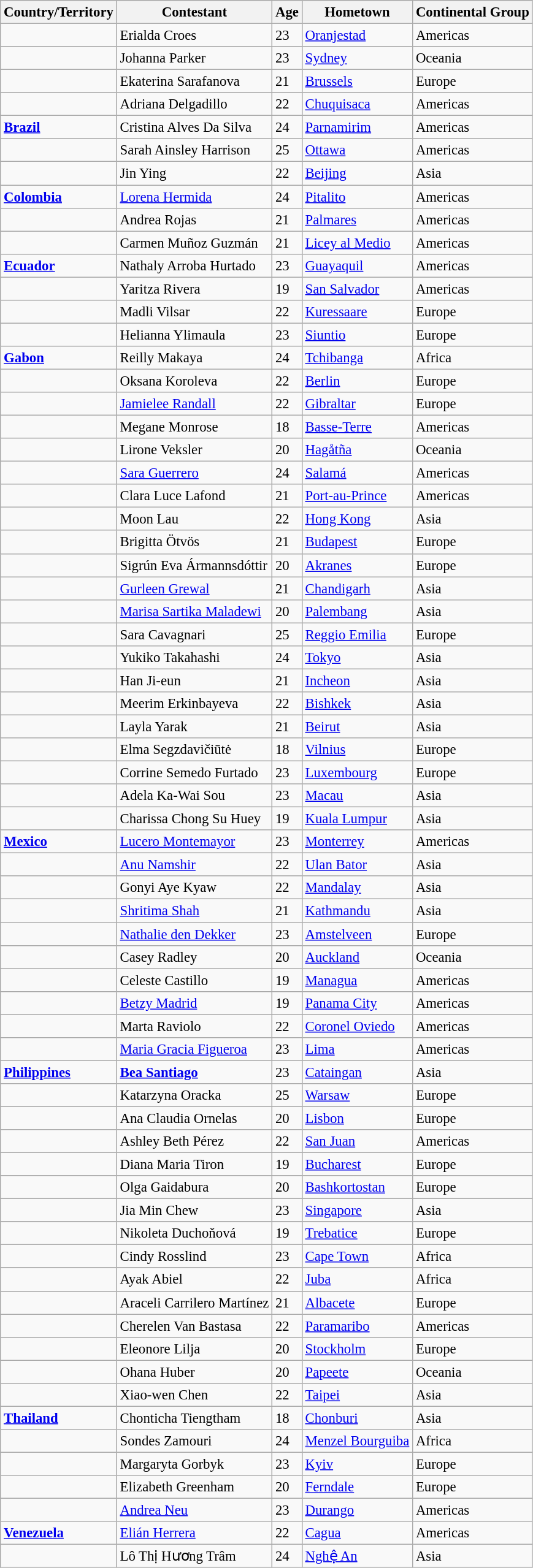<table class="wikitable sortable" style="font-size:95%;">
<tr>
<th>Country/Territory</th>
<th>Contestant</th>
<th>Age</th>
<th>Hometown</th>
<th>Continental Group</th>
</tr>
<tr>
<td><strong></strong></td>
<td>Erialda Croes</td>
<td>23</td>
<td><a href='#'>Oranjestad</a></td>
<td>Americas</td>
</tr>
<tr>
<td><strong></strong></td>
<td>Johanna Parker</td>
<td>23</td>
<td><a href='#'>Sydney</a></td>
<td>Oceania</td>
</tr>
<tr>
<td><strong></strong></td>
<td>Ekaterina Sarafanova</td>
<td>21</td>
<td><a href='#'>Brussels</a></td>
<td>Europe</td>
</tr>
<tr>
<td><strong></strong></td>
<td>Adriana Delgadillo</td>
<td>22</td>
<td><a href='#'>Chuquisaca</a></td>
<td>Americas</td>
</tr>
<tr>
<td><strong> <a href='#'>Brazil</a></strong></td>
<td>Cristina Alves Da Silva</td>
<td>24</td>
<td><a href='#'>Parnamirim</a></td>
<td>Americas</td>
</tr>
<tr>
<td><strong></strong></td>
<td>Sarah Ainsley Harrison</td>
<td>25</td>
<td><a href='#'>Ottawa</a></td>
<td>Americas</td>
</tr>
<tr>
<td><strong></strong></td>
<td>Jin Ying</td>
<td>22</td>
<td><a href='#'>Beijing</a></td>
<td>Asia</td>
</tr>
<tr>
<td><strong> <a href='#'>Colombia</a></strong></td>
<td><a href='#'>Lorena Hermida</a></td>
<td>24</td>
<td><a href='#'>Pitalito</a></td>
<td>Americas</td>
</tr>
<tr>
<td><strong></strong></td>
<td>Andrea Rojas</td>
<td>21</td>
<td><a href='#'>Palmares</a></td>
<td>Americas</td>
</tr>
<tr>
<td><strong></strong></td>
<td>Carmen Muñoz Guzmán</td>
<td>21</td>
<td><a href='#'>Licey al Medio</a></td>
<td>Americas</td>
</tr>
<tr>
<td><strong> <a href='#'>Ecuador</a></strong></td>
<td>Nathaly Arroba Hurtado</td>
<td>23</td>
<td><a href='#'>Guayaquil</a></td>
<td>Americas</td>
</tr>
<tr>
<td><strong></strong></td>
<td>Yaritza Rivera</td>
<td>19</td>
<td><a href='#'>San Salvador</a></td>
<td>Americas</td>
</tr>
<tr>
<td><strong></strong></td>
<td>Madli Vilsar</td>
<td>22</td>
<td><a href='#'>Kuressaare</a></td>
<td>Europe</td>
</tr>
<tr>
<td><strong></strong></td>
<td>Helianna Ylimaula</td>
<td>23</td>
<td><a href='#'>Siuntio</a></td>
<td>Europe</td>
</tr>
<tr>
<td><strong> <a href='#'>Gabon</a></strong></td>
<td>Reilly Makaya</td>
<td>24</td>
<td><a href='#'>Tchibanga</a></td>
<td>Africa</td>
</tr>
<tr>
<td><strong></strong></td>
<td>Oksana Koroleva</td>
<td>22</td>
<td><a href='#'>Berlin</a></td>
<td>Europe</td>
</tr>
<tr>
<td><strong></strong></td>
<td><a href='#'>Jamielee Randall</a></td>
<td>22</td>
<td><a href='#'>Gibraltar</a></td>
<td>Europe</td>
</tr>
<tr>
<td><strong></strong></td>
<td>Megane Monrose</td>
<td>18</td>
<td><a href='#'>Basse-Terre</a></td>
<td>Americas</td>
</tr>
<tr>
<td><strong></strong></td>
<td>Lirone Veksler</td>
<td>20</td>
<td><a href='#'>Hagåtña</a></td>
<td>Oceania</td>
</tr>
<tr>
<td><strong></strong></td>
<td><a href='#'>Sara Guerrero</a></td>
<td>24</td>
<td><a href='#'>Salamá</a></td>
<td>Americas</td>
</tr>
<tr>
<td><strong></strong></td>
<td>Clara Luce Lafond</td>
<td>21</td>
<td><a href='#'>Port-au-Prince</a></td>
<td>Americas</td>
</tr>
<tr>
<td><strong></strong></td>
<td>Moon Lau</td>
<td>22</td>
<td><a href='#'>Hong Kong</a></td>
<td>Asia</td>
</tr>
<tr>
<td><strong></strong></td>
<td>Brigitta Ötvös</td>
<td>21</td>
<td><a href='#'>Budapest</a></td>
<td>Europe</td>
</tr>
<tr>
<td><strong></strong></td>
<td>Sigrún Eva Ármannsdóttir</td>
<td>20</td>
<td><a href='#'>Akranes</a></td>
<td>Europe</td>
</tr>
<tr>
<td><strong></strong></td>
<td><a href='#'>Gurleen Grewal</a></td>
<td>21</td>
<td><a href='#'>Chandigarh</a></td>
<td>Asia</td>
</tr>
<tr>
<td><strong></strong></td>
<td><a href='#'>Marisa Sartika Maladewi</a></td>
<td>20</td>
<td><a href='#'>Palembang</a></td>
<td>Asia</td>
</tr>
<tr>
<td><strong></strong></td>
<td>Sara Cavagnari</td>
<td>25</td>
<td><a href='#'>Reggio Emilia</a></td>
<td>Europe</td>
</tr>
<tr>
<td><strong></strong></td>
<td>Yukiko Takahashi</td>
<td>24</td>
<td><a href='#'>Tokyo</a></td>
<td>Asia</td>
</tr>
<tr>
<td><strong></strong></td>
<td>Han Ji-eun</td>
<td>21</td>
<td><a href='#'>Incheon</a></td>
<td>Asia</td>
</tr>
<tr>
<td><strong></strong></td>
<td>Meerim Erkinbayeva</td>
<td>22</td>
<td><a href='#'>Bishkek</a></td>
<td>Asia</td>
</tr>
<tr>
<td><strong></strong></td>
<td>Layla Yarak</td>
<td>21</td>
<td><a href='#'>Beirut</a></td>
<td>Asia</td>
</tr>
<tr>
<td><strong></strong></td>
<td>Elma Segzdavičiūtė</td>
<td>18</td>
<td><a href='#'>Vilnius</a></td>
<td>Europe</td>
</tr>
<tr>
<td><strong></strong></td>
<td>Corrine Semedo Furtado</td>
<td>23</td>
<td><a href='#'>Luxembourg</a></td>
<td>Europe</td>
</tr>
<tr>
<td><strong></strong></td>
<td>Adela Ka-Wai Sou</td>
<td>23</td>
<td><a href='#'>Macau</a></td>
<td>Asia</td>
</tr>
<tr>
<td><strong></strong></td>
<td>Charissa Chong Su Huey</td>
<td>19</td>
<td><a href='#'>Kuala Lumpur</a></td>
<td>Asia</td>
</tr>
<tr>
<td><strong> <a href='#'>Mexico</a></strong></td>
<td><a href='#'>Lucero Montemayor</a></td>
<td>23</td>
<td><a href='#'>Monterrey</a></td>
<td>Americas</td>
</tr>
<tr>
<td><strong></strong></td>
<td><a href='#'>Anu Namshir</a></td>
<td>22</td>
<td><a href='#'>Ulan Bator</a></td>
<td>Asia</td>
</tr>
<tr>
<td><strong></strong></td>
<td>Gonyi Aye Kyaw</td>
<td>22</td>
<td><a href='#'>Mandalay</a></td>
<td>Asia</td>
</tr>
<tr>
<td><strong></strong></td>
<td><a href='#'>Shritima Shah</a></td>
<td>21</td>
<td><a href='#'>Kathmandu</a></td>
<td>Asia</td>
</tr>
<tr>
<td><strong></strong></td>
<td><a href='#'>Nathalie den Dekker</a></td>
<td>23</td>
<td><a href='#'>Amstelveen</a></td>
<td>Europe</td>
</tr>
<tr>
<td><strong></strong></td>
<td>Casey Radley</td>
<td>20</td>
<td><a href='#'>Auckland</a></td>
<td>Oceania</td>
</tr>
<tr>
<td><strong></strong></td>
<td>Celeste Castillo</td>
<td>19</td>
<td><a href='#'>Managua</a></td>
<td>Americas</td>
</tr>
<tr>
<td><strong></strong></td>
<td><a href='#'>Betzy Madrid</a></td>
<td>19</td>
<td><a href='#'>Panama City</a></td>
<td>Americas</td>
</tr>
<tr>
<td><strong></strong></td>
<td>Marta Raviolo</td>
<td>22</td>
<td><a href='#'>Coronel Oviedo</a></td>
<td>Americas</td>
</tr>
<tr>
<td><strong></strong></td>
<td><a href='#'>Maria Gracia Figueroa</a></td>
<td>23</td>
<td><a href='#'>Lima</a></td>
<td>Americas</td>
</tr>
<tr>
<td><strong> <a href='#'>Philippines</a></strong></td>
<td><strong><a href='#'>Bea Santiago</a></strong></td>
<td>23</td>
<td><a href='#'>Cataingan</a></td>
<td>Asia</td>
</tr>
<tr>
<td><strong></strong></td>
<td>Katarzyna Oracka</td>
<td>25</td>
<td><a href='#'>Warsaw</a></td>
<td>Europe</td>
</tr>
<tr>
<td><strong></strong></td>
<td>Ana Claudia Ornelas</td>
<td>20</td>
<td><a href='#'>Lisbon</a></td>
<td>Europe</td>
</tr>
<tr>
<td><strong></strong></td>
<td>Ashley Beth Pérez</td>
<td>22</td>
<td><a href='#'>San Juan</a></td>
<td>Americas</td>
</tr>
<tr>
<td><strong></strong></td>
<td>Diana Maria Tiron</td>
<td>19</td>
<td><a href='#'>Bucharest</a></td>
<td>Europe</td>
</tr>
<tr>
<td><strong></strong></td>
<td>Olga Gaidabura</td>
<td>20</td>
<td><a href='#'>Bashkortostan</a></td>
<td>Europe</td>
</tr>
<tr>
<td><strong></strong></td>
<td>Jia Min Chew</td>
<td>23</td>
<td><a href='#'>Singapore</a></td>
<td>Asia</td>
</tr>
<tr>
<td><strong></strong></td>
<td>Nikoleta Duchoňová</td>
<td>19</td>
<td><a href='#'>Trebatice</a></td>
<td>Europe</td>
</tr>
<tr>
<td><strong></strong></td>
<td>Cindy Rosslind</td>
<td>23</td>
<td><a href='#'>Cape Town</a></td>
<td>Africa</td>
</tr>
<tr>
<td><strong></strong></td>
<td>Ayak Abiel</td>
<td>22</td>
<td><a href='#'>Juba</a></td>
<td>Africa</td>
</tr>
<tr>
<td><strong></strong></td>
<td>Araceli Carrilero Martínez</td>
<td>21</td>
<td><a href='#'>Albacete</a></td>
<td>Europe</td>
</tr>
<tr>
<td><strong></strong></td>
<td>Cherelen Van Bastasa</td>
<td>22</td>
<td><a href='#'>Paramaribo</a></td>
<td>Americas</td>
</tr>
<tr>
<td><strong></strong></td>
<td>Eleonore Lilja</td>
<td>20</td>
<td><a href='#'>Stockholm</a></td>
<td>Europe</td>
</tr>
<tr>
<td><strong></strong></td>
<td>Ohana Huber</td>
<td>20</td>
<td><a href='#'>Papeete</a></td>
<td>Oceania</td>
</tr>
<tr>
<td><strong></strong></td>
<td>Xiao-wen Chen</td>
<td>22</td>
<td><a href='#'>Taipei</a></td>
<td>Asia</td>
</tr>
<tr>
<td><strong> <a href='#'>Thailand</a></strong></td>
<td>Chonticha Tiengtham</td>
<td>18</td>
<td><a href='#'>Chonburi</a></td>
<td>Asia</td>
</tr>
<tr>
<td><strong></strong></td>
<td>Sondes Zamouri</td>
<td>24</td>
<td><a href='#'>Menzel Bourguiba</a></td>
<td>Africa</td>
</tr>
<tr>
<td><strong></strong></td>
<td>Margaryta Gorbyk</td>
<td>23</td>
<td><a href='#'>Kyiv</a></td>
<td>Europe</td>
</tr>
<tr>
<td><strong></strong></td>
<td>Elizabeth Greenham</td>
<td>20</td>
<td><a href='#'>Ferndale</a></td>
<td>Europe</td>
</tr>
<tr>
<td><strong></strong></td>
<td><a href='#'>Andrea Neu</a></td>
<td>23</td>
<td><a href='#'>Durango</a></td>
<td>Americas</td>
</tr>
<tr>
<td><strong> <a href='#'>Venezuela</a></strong></td>
<td><a href='#'>Elián Herrera</a></td>
<td>22</td>
<td><a href='#'>Cagua</a></td>
<td>Americas</td>
</tr>
<tr>
<td><strong></strong></td>
<td>Lô Thị Hương Trâm</td>
<td>24</td>
<td><a href='#'>Nghệ An</a></td>
<td>Asia</td>
</tr>
</table>
